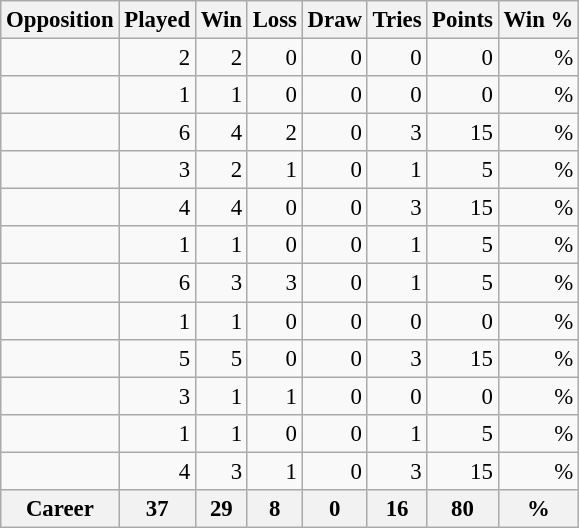<table class="wikitable sortable" style="font-size: 95%; text-align: right;">
<tr>
<th>Opposition</th>
<th>Played</th>
<th>Win</th>
<th>Loss</th>
<th>Draw</th>
<th>Tries</th>
<th>Points</th>
<th>Win %</th>
</tr>
<tr>
<td align="left"></td>
<td>2</td>
<td>2</td>
<td>0</td>
<td>0</td>
<td>0</td>
<td>0</td>
<td>%</td>
</tr>
<tr>
<td align="left"></td>
<td>1</td>
<td>1</td>
<td>0</td>
<td>0</td>
<td>0</td>
<td>0</td>
<td>%</td>
</tr>
<tr>
<td align="left"></td>
<td>6</td>
<td>4</td>
<td>2</td>
<td>0</td>
<td>3</td>
<td>15</td>
<td>%</td>
</tr>
<tr>
<td align="left"></td>
<td>3</td>
<td>2</td>
<td>1</td>
<td>0</td>
<td>1</td>
<td>5</td>
<td>%</td>
</tr>
<tr>
<td align="left"></td>
<td>4</td>
<td>4</td>
<td>0</td>
<td>0</td>
<td>3</td>
<td>15</td>
<td>%</td>
</tr>
<tr>
<td align="left"></td>
<td>1</td>
<td>1</td>
<td>0</td>
<td>0</td>
<td>1</td>
<td>5</td>
<td>%</td>
</tr>
<tr>
<td align="left"></td>
<td>6</td>
<td>3</td>
<td>3</td>
<td>0</td>
<td>1</td>
<td>5</td>
<td>%</td>
</tr>
<tr>
<td align="left"></td>
<td>1</td>
<td>1</td>
<td>0</td>
<td>0</td>
<td>0</td>
<td>0</td>
<td>%</td>
</tr>
<tr>
<td align="left"></td>
<td>5</td>
<td>5</td>
<td>0</td>
<td>0</td>
<td>3</td>
<td>15</td>
<td>%</td>
</tr>
<tr>
<td align="left"></td>
<td>3</td>
<td>1</td>
<td>1</td>
<td>0</td>
<td>0</td>
<td>0</td>
<td>%</td>
</tr>
<tr>
<td align="left"></td>
<td>1</td>
<td>1</td>
<td>0</td>
<td>0</td>
<td>1</td>
<td>5</td>
<td>%</td>
</tr>
<tr>
<td align="left"></td>
<td>4</td>
<td>3</td>
<td>1</td>
<td>0</td>
<td>3</td>
<td>15</td>
<td>%</td>
</tr>
<tr class="sortbottom">
<th style="text-align:center;">Career</th>
<th>37</th>
<th>29</th>
<th>8</th>
<th>0</th>
<th>16</th>
<th>80</th>
<th>%</th>
</tr>
</table>
